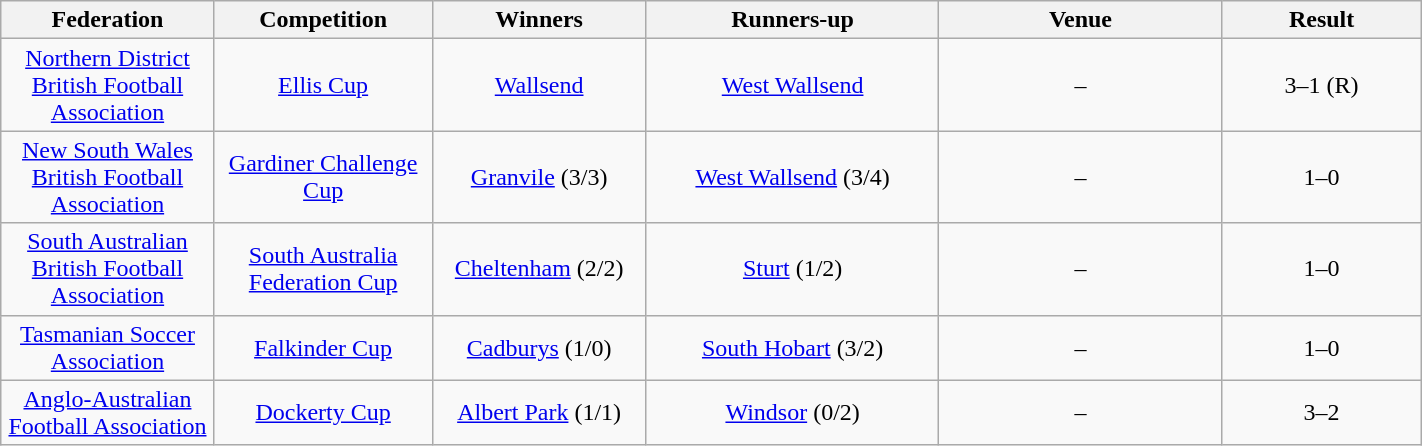<table class="wikitable" width="75%">
<tr>
<th style="width:10em">Federation</th>
<th style="width:10em">Competition</th>
<th style="width:10em">Winners</th>
<th style="width:15em">Runners-up</th>
<th style="width:15em">Venue</th>
<th style="width:10em">Result</th>
</tr>
<tr>
<td align="center"><a href='#'>Northern District British Football Association</a></td>
<td align="center"><a href='#'>Ellis Cup</a></td>
<td align="center"><a href='#'>Wallsend</a></td>
<td align="center"><a href='#'>West Wallsend</a></td>
<td align="center">–</td>
<td align="center">3–1 (R)</td>
</tr>
<tr>
<td align="center"><a href='#'>New South Wales British Football Association</a></td>
<td align="center"><a href='#'>Gardiner Challenge Cup</a></td>
<td align="center"><a href='#'>Granvile</a> (3/3)</td>
<td align="center"><a href='#'>West Wallsend</a> (3/4)</td>
<td align="center">–</td>
<td align="center">1–0</td>
</tr>
<tr>
<td align="center"><a href='#'>South Australian British Football Association</a></td>
<td align="center"><a href='#'>South Australia Federation Cup</a></td>
<td align="center"><a href='#'>Cheltenham</a> (2/2)</td>
<td align="center"><a href='#'>Sturt</a> (1/2)</td>
<td align="center">–</td>
<td align="center">1–0</td>
</tr>
<tr>
<td align="center"><a href='#'>Tasmanian Soccer Association</a></td>
<td align="center"><a href='#'>Falkinder Cup</a></td>
<td align="center"><a href='#'>Cadburys</a> (1/0)</td>
<td align="center"><a href='#'>South Hobart</a> (3/2)</td>
<td align="center">–</td>
<td align="center">1–0</td>
</tr>
<tr>
<td align="center"><a href='#'>Anglo-Australian Football Association</a></td>
<td align="center"><a href='#'>Dockerty Cup</a></td>
<td align="center"><a href='#'>Albert Park</a> (1/1)</td>
<td align="center"><a href='#'>Windsor</a> (0/2)</td>
<td align="center">–</td>
<td align="center">3–2</td>
</tr>
</table>
